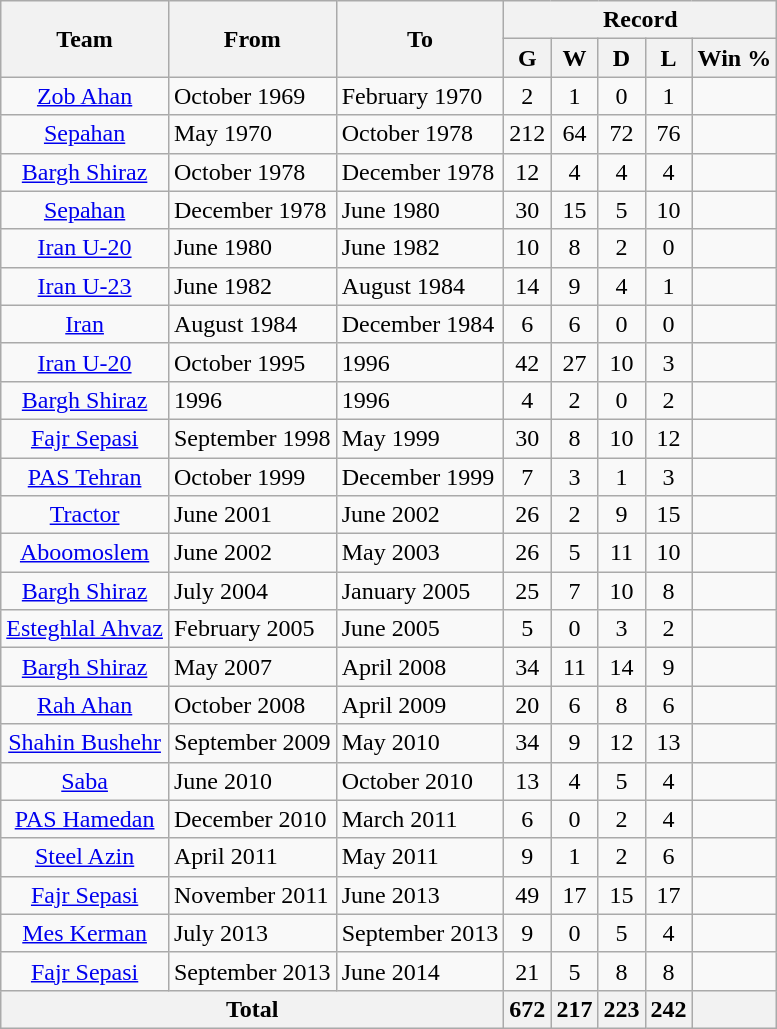<table class="wikitable" style="text-align: center">
<tr>
<th rowspan="2">Team</th>
<th rowspan="2">From</th>
<th rowspan="2">To</th>
<th colspan="5">Record</th>
</tr>
<tr>
<th>G</th>
<th>W</th>
<th>D</th>
<th>L</th>
<th>Win %</th>
</tr>
<tr>
<td><a href='#'>Zob Ahan</a></td>
<td align="left">October 1969</td>
<td align="left">February 1970</td>
<td>2</td>
<td>1</td>
<td>0</td>
<td>1</td>
<td></td>
</tr>
<tr>
<td><a href='#'>Sepahan</a></td>
<td align="left">May 1970</td>
<td align="left">October 1978</td>
<td>212</td>
<td>64</td>
<td>72</td>
<td>76</td>
<td></td>
</tr>
<tr>
<td><a href='#'>Bargh Shiraz</a></td>
<td align="left">October 1978</td>
<td align="left">December 1978</td>
<td>12</td>
<td>4</td>
<td>4</td>
<td>4</td>
<td></td>
</tr>
<tr>
<td><a href='#'>Sepahan</a></td>
<td align="left">December 1978</td>
<td align="left">June 1980</td>
<td>30</td>
<td>15</td>
<td>5</td>
<td>10</td>
<td></td>
</tr>
<tr>
<td><a href='#'>Iran U-20</a></td>
<td align="left">June 1980</td>
<td align="left">June 1982</td>
<td>10</td>
<td>8</td>
<td>2</td>
<td>0</td>
<td></td>
</tr>
<tr>
<td><a href='#'>Iran U-23</a></td>
<td align="left">June 1982</td>
<td align="left">August 1984</td>
<td>14</td>
<td>9</td>
<td>4</td>
<td>1</td>
<td></td>
</tr>
<tr>
<td><a href='#'>Iran</a></td>
<td align="left">August 1984</td>
<td align="left">December 1984</td>
<td>6</td>
<td>6</td>
<td>0</td>
<td>0</td>
<td></td>
</tr>
<tr>
<td><a href='#'>Iran U-20</a></td>
<td align="left">October 1995</td>
<td align="left">1996</td>
<td>42</td>
<td>27</td>
<td>10</td>
<td>3</td>
<td></td>
</tr>
<tr>
<td><a href='#'>Bargh Shiraz</a></td>
<td align="left">1996</td>
<td align="left">1996</td>
<td>4</td>
<td>2</td>
<td>0</td>
<td>2</td>
<td></td>
</tr>
<tr>
<td><a href='#'>Fajr Sepasi</a></td>
<td align="left">September 1998</td>
<td align="left">May 1999</td>
<td>30</td>
<td>8</td>
<td>10</td>
<td>12</td>
<td></td>
</tr>
<tr>
<td><a href='#'>PAS Tehran</a></td>
<td align="left">October 1999</td>
<td align="left">December 1999</td>
<td>7</td>
<td>3</td>
<td>1</td>
<td>3</td>
<td></td>
</tr>
<tr>
<td><a href='#'>Tractor</a></td>
<td align="left">June 2001</td>
<td align="left">June 2002</td>
<td>26</td>
<td>2</td>
<td>9</td>
<td>15</td>
<td></td>
</tr>
<tr>
<td><a href='#'>Aboomoslem</a></td>
<td align="left">June 2002</td>
<td align="left">May 2003</td>
<td>26</td>
<td>5</td>
<td>11</td>
<td>10</td>
<td></td>
</tr>
<tr>
<td><a href='#'>Bargh Shiraz</a></td>
<td align="left">July 2004</td>
<td align="left">January 2005</td>
<td>25</td>
<td>7</td>
<td>10</td>
<td>8</td>
<td></td>
</tr>
<tr>
<td><a href='#'>Esteghlal Ahvaz</a></td>
<td align="left">February 2005</td>
<td align="left">June 2005</td>
<td>5</td>
<td>0</td>
<td>3</td>
<td>2</td>
<td></td>
</tr>
<tr>
<td><a href='#'>Bargh Shiraz</a></td>
<td align="left">May 2007</td>
<td align="left">April 2008</td>
<td>34</td>
<td>11</td>
<td>14</td>
<td>9</td>
<td></td>
</tr>
<tr>
<td><a href='#'>Rah Ahan</a></td>
<td align="left">October 2008</td>
<td align="left">April 2009</td>
<td>20</td>
<td>6</td>
<td>8</td>
<td>6</td>
<td></td>
</tr>
<tr>
<td><a href='#'>Shahin Bushehr</a></td>
<td align="left">September 2009</td>
<td align="left">May 2010</td>
<td>34</td>
<td>9</td>
<td>12</td>
<td>13</td>
<td></td>
</tr>
<tr>
<td><a href='#'>Saba</a></td>
<td align="left">June 2010</td>
<td align="left">October 2010</td>
<td>13</td>
<td>4</td>
<td>5</td>
<td>4</td>
<td></td>
</tr>
<tr>
<td><a href='#'>PAS Hamedan</a></td>
<td align="left">December 2010</td>
<td align="left">March 2011</td>
<td>6</td>
<td>0</td>
<td>2</td>
<td>4</td>
<td></td>
</tr>
<tr>
<td><a href='#'>Steel Azin</a></td>
<td align="left">April 2011</td>
<td align="left">May 2011</td>
<td>9</td>
<td>1</td>
<td>2</td>
<td>6</td>
<td></td>
</tr>
<tr>
<td><a href='#'>Fajr Sepasi</a></td>
<td align="left">November 2011</td>
<td align="left">June 2013</td>
<td>49</td>
<td>17</td>
<td>15</td>
<td>17</td>
<td></td>
</tr>
<tr>
<td><a href='#'>Mes Kerman</a></td>
<td align="left">July 2013</td>
<td align="left">September 2013</td>
<td>9</td>
<td>0</td>
<td>5</td>
<td>4</td>
<td></td>
</tr>
<tr>
<td><a href='#'>Fajr Sepasi</a></td>
<td align="left">September 2013</td>
<td align="left">June 2014</td>
<td>21</td>
<td>5</td>
<td>8</td>
<td>8</td>
<td></td>
</tr>
<tr>
<th colspan="3">Total</th>
<th>672</th>
<th>217</th>
<th>223</th>
<th>242</th>
<th></th>
</tr>
</table>
